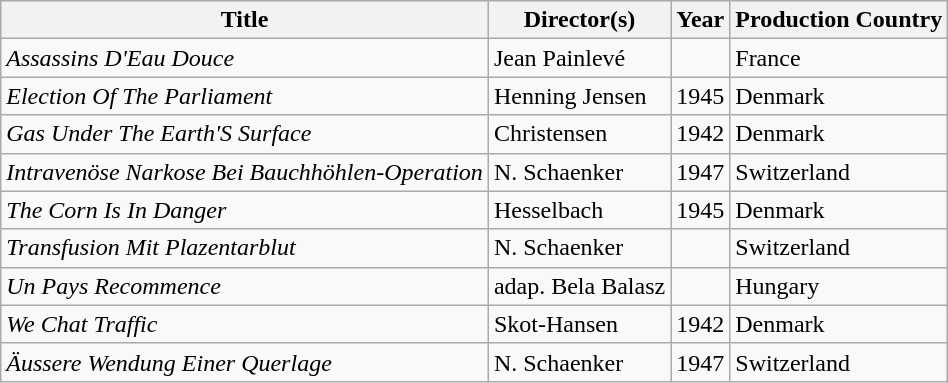<table class="wikitable sortable">
<tr>
<th>Title</th>
<th>Director(s)</th>
<th>Year</th>
<th>Production Country</th>
</tr>
<tr>
<td><em>Assassins D'Eau Douce</em></td>
<td>Jean Painlevé</td>
<td></td>
<td>France</td>
</tr>
<tr>
<td><em>Election Of The Parliament</em></td>
<td>Henning Jensen</td>
<td>1945</td>
<td>Denmark</td>
</tr>
<tr>
<td><em>Gas Under The Earth'S Surface</em></td>
<td>Christensen</td>
<td>1942</td>
<td>Denmark</td>
</tr>
<tr>
<td><em>Intravenöse Narkose Bei Bauchhöhlen-Operation</em></td>
<td>N. Schaenker</td>
<td>1947</td>
<td>Switzerland</td>
</tr>
<tr>
<td><em>The Corn Is In Danger</em></td>
<td>Hesselbach</td>
<td>1945</td>
<td>Denmark</td>
</tr>
<tr>
<td><em>Transfusion Mit Plazentarblut</em></td>
<td>N. Schaenker</td>
<td></td>
<td>Switzerland</td>
</tr>
<tr>
<td><em>Un Pays Recommence</em></td>
<td>adap. Bela Balasz</td>
<td></td>
<td>Hungary</td>
</tr>
<tr>
<td><em>We Chat Traffic</em></td>
<td>Skot-Hansen</td>
<td>1942</td>
<td>Denmark</td>
</tr>
<tr>
<td><em>Äussere Wendung Einer Querlage</em></td>
<td>N. Schaenker</td>
<td>1947</td>
<td>Switzerland</td>
</tr>
</table>
